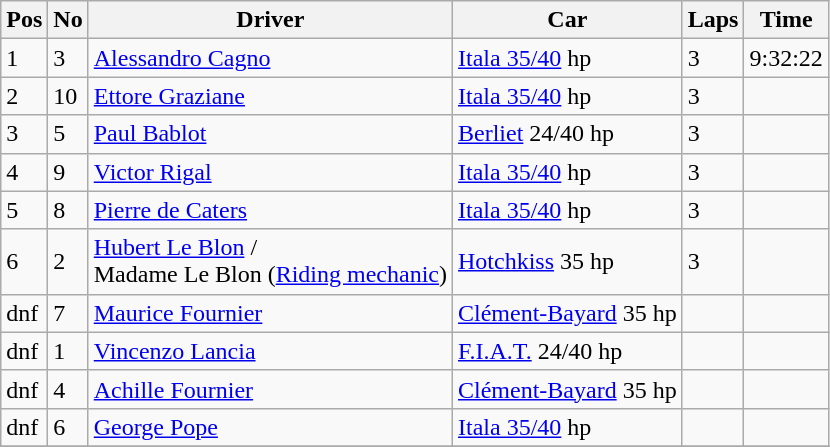<table class="wikitable">
<tr>
<th>Pos</th>
<th>No</th>
<th>Driver</th>
<th>Car</th>
<th>Laps</th>
<th>Time</th>
</tr>
<tr>
<td>1</td>
<td>3</td>
<td> <a href='#'>Alessandro Cagno</a></td>
<td><a href='#'>Itala 35/40</a> hp</td>
<td>3</td>
<td>9:32:22</td>
</tr>
<tr>
<td>2</td>
<td>10</td>
<td> <a href='#'>Ettore Graziane</a></td>
<td><a href='#'>Itala 35/40</a> hp</td>
<td>3</td>
<td></td>
</tr>
<tr>
<td>3</td>
<td>5</td>
<td> <a href='#'>Paul Bablot</a></td>
<td><a href='#'>Berliet</a> 24/40 hp</td>
<td>3</td>
<td></td>
</tr>
<tr>
<td>4</td>
<td>9</td>
<td> <a href='#'>Victor Rigal</a></td>
<td><a href='#'>Itala 35/40</a> hp</td>
<td>3</td>
<td></td>
</tr>
<tr>
<td>5</td>
<td>8</td>
<td> <a href='#'>Pierre de Caters</a></td>
<td><a href='#'>Itala 35/40</a> hp</td>
<td>3</td>
<td></td>
</tr>
<tr>
<td>6</td>
<td>2</td>
<td> <a href='#'>Hubert Le Blon</a> /<br>  Madame Le Blon (<a href='#'>Riding mechanic</a>)</td>
<td><a href='#'>Hotchkiss</a> 35 hp</td>
<td>3</td>
<td></td>
</tr>
<tr>
<td>dnf</td>
<td>7</td>
<td> <a href='#'>Maurice Fournier</a></td>
<td><a href='#'>Clément-Bayard</a> 35 hp</td>
<td></td>
<td></td>
</tr>
<tr>
<td>dnf</td>
<td>1</td>
<td> <a href='#'>Vincenzo Lancia</a></td>
<td><a href='#'>F.I.A.T.</a> 24/40 hp</td>
<td></td>
<td></td>
</tr>
<tr>
<td>dnf</td>
<td>4</td>
<td> <a href='#'>Achille Fournier</a></td>
<td><a href='#'>Clément-Bayard</a> 35 hp</td>
<td></td>
<td></td>
</tr>
<tr>
<td>dnf</td>
<td>6</td>
<td> <a href='#'>George Pope</a></td>
<td><a href='#'>Itala 35/40</a> hp</td>
<td></td>
<td></td>
</tr>
<tr>
</tr>
</table>
